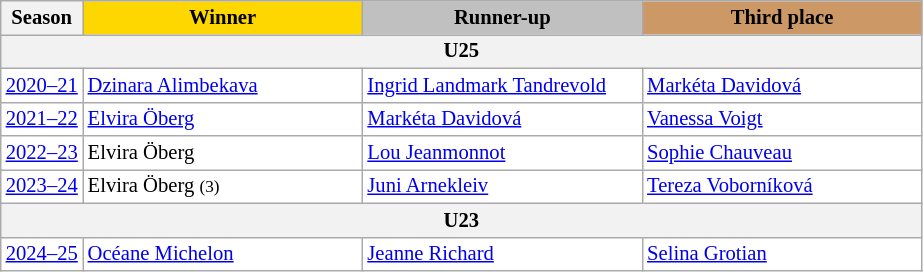<table class="wikitable plainrowheaders" style="background:#fff; font-size:86%; line-height:16px; border:grey solid 1px; border-collapse:collapse;">
<tr>
<th>Season</th>
<th scope="col" style="background:gold; width:180px;">Winner</th>
<th scope="col" style="background:silver; width:180px;">Runner-up</th>
<th scope="col" style="background:#c96; width:180px;">Third place</th>
</tr>
<tr>
<th colspan=4>U25</th>
</tr>
<tr>
<td><a href='#'>2020–21</a></td>
<td> <a href='#'>Dzinara Alimbekava</a></td>
<td> <a href='#'>Ingrid Landmark Tandrevold</a></td>
<td> <a href='#'>Markéta Davidová</a></td>
</tr>
<tr>
<td><a href='#'>2021–22</a></td>
<td> <a href='#'>Elvira Öberg</a></td>
<td> <a href='#'>Markéta Davidová</a></td>
<td> <a href='#'>Vanessa Voigt</a></td>
</tr>
<tr>
<td><a href='#'>2022–23</a></td>
<td> Elvira Öberg</td>
<td> <a href='#'>Lou Jeanmonnot</a></td>
<td> <a href='#'>Sophie Chauveau</a></td>
</tr>
<tr>
<td><a href='#'>2023–24</a></td>
<td> Elvira Öberg <small>(3)</small></td>
<td> <a href='#'>Juni Arnekleiv</a></td>
<td> <a href='#'>Tereza Voborníková</a></td>
</tr>
<tr>
<th colspan=4>U23</th>
</tr>
<tr>
<td><a href='#'>2024–25</a></td>
<td> <a href='#'>Océane Michelon</a></td>
<td> <a href='#'>Jeanne Richard</a></td>
<td> <a href='#'>Selina Grotian</a></td>
</tr>
</table>
